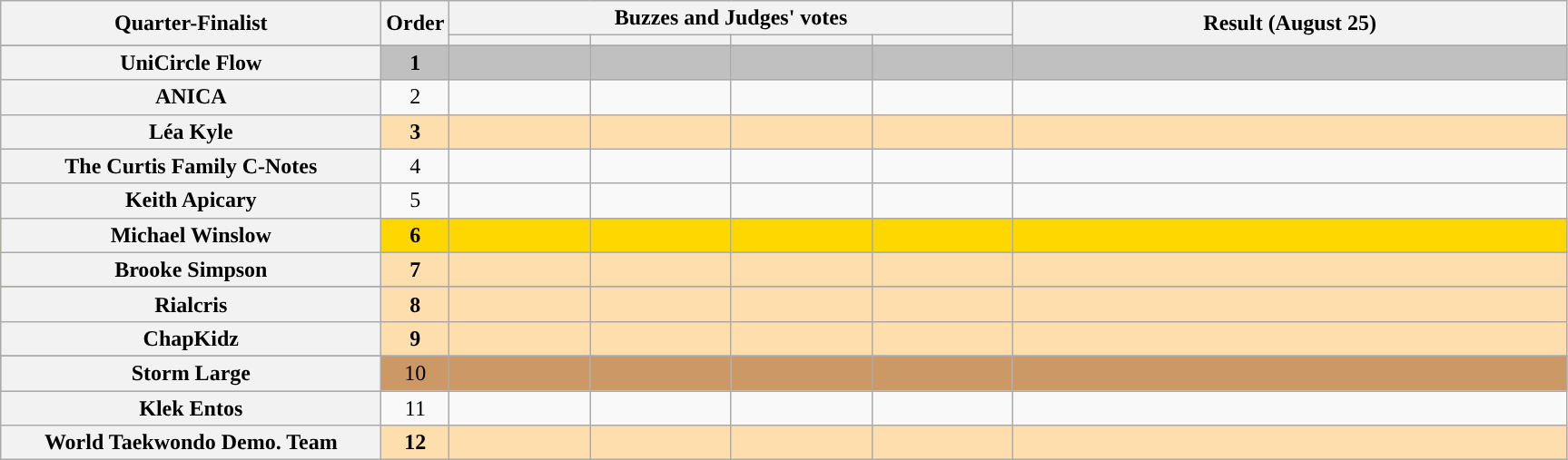<table class="wikitable plainrowheaders sortable" style="text-align:center;">
<tr>
<th scope="col" rowspan="2" class="unsortable" style="width:17em;">Quarter-Finalist</th>
<th scope="col" rowspan="2" style="width:1em;">Order</th>
<th scope="col" colspan="4" class="unsortable" style="width:24em;">Buzzes and Judges' votes</th>
<th scope="col" rowspan="2" style="width:25em;">Result (August 25)</th>
</tr>
<tr>
<th scope="col" class="unsortable" style="width:6em;"></th>
<th scope="col" class="unsortable" style="width:6em;"></th>
<th scope="col" class="unsortable" style="width:6em;"></th>
<th scope="col" class="unsortable" style="width:6em;"></th>
</tr>
<tr>
</tr>
<tr style="background:silver">
<th scope="row"><strong>UniCircle Flow</strong></th>
<td><strong>1</strong></td>
<td style="text-align:center;"></td>
<td style="text-align:center;"></td>
<td style="text-align:center;"></td>
<td style="text-align:center;"></td>
<td><strong></strong></td>
</tr>
<tr>
<th scope="row">ANICA</th>
<td>2</td>
<td style="text-align:center;"></td>
<td style="text-align:center;"></td>
<td style="text-align:center;"></td>
<td style="text-align:center;"></td>
<td></td>
</tr>
<tr style="background:NavajoWhite">
<th scope="row"><strong>Léa Kyle</strong></th>
<td><strong>3</strong></td>
<td style="text-align:center;"></td>
<td style="text-align:center;"></td>
<td style="text-align:center;"></td>
<td style="text-align:center;"></td>
<td><strong></strong></td>
</tr>
<tr>
<th scope="row">The Curtis Family C-Notes</th>
<td>4</td>
<td style="text-align:center;"></td>
<td style="text-align:center;"></td>
<td style="text-align:center;"></td>
<td style="text-align:center;"></td>
<td></td>
</tr>
<tr>
<th scope="row">Keith Apicary</th>
<td>5</td>
<td style="text-align:center;"></td>
<td style="text-align:center;"></td>
<td style="text-align:center;"></td>
<td style="text-align:center;"></td>
<td></td>
</tr>
<tr style="background:gold">
<th scope="row"><strong>Michael Winslow</strong></th>
<td><strong>6</strong></td>
<td style="text-align:center;"></td>
<td style="text-align:center;"></td>
<td style="text-align:center;"></td>
<td style="text-align:center;"></td>
<td><strong></strong></td>
</tr>
<tr style="background:NavajoWhite">
<th scope="row"><strong>Brooke Simpson</strong></th>
<td><strong>7</strong></td>
<td style="text-align:center;"></td>
<td style="text-align:center;"></td>
<td style="text-align:center;"></td>
<td style="text-align:center;"></td>
<td><strong></strong></td>
</tr>
<tr>
</tr>
<tr style="background:NavajoWhite">
<th scope="row"><strong>Rialcris</strong></th>
<td><strong>8</strong></td>
<td style="text-align:center;"></td>
<td style="text-align:center;"></td>
<td style="text-align:center;"></td>
<td style="text-align:center;"></td>
<td><strong></strong></td>
</tr>
<tr style="background:NavajoWhite">
<th scope="row"><strong>ChapKidz</strong></th>
<td><strong>9</strong></td>
<td style="text-align:center;"></td>
<td style="text-align:center;"></td>
<td style="text-align:center;"></td>
<td style="text-align:center;"></td>
<td><strong></strong></td>
</tr>
<tr>
</tr>
<tr style="background:#c96">
<th scope="row">Storm Large</th>
<td>10</td>
<td style="text-align:center;"></td>
<td style="text-align:center;"></td>
<td style="text-align:center;"></td>
<td style="text-align:center;"></td>
<td></td>
</tr>
<tr>
<th scope="row">Klek Entos</th>
<td>11</td>
<td style="text-align:center;"></td>
<td style="text-align:center;"></td>
<td style="text-align:center;"></td>
<td style="text-align:center;"></td>
<td></td>
</tr>
<tr style="background:NavajoWhite">
<th scope="row"><strong>World Taekwondo Demo. Team</strong></th>
<td><strong>12</strong></td>
<td style="text-align:center;"></td>
<td style="text-align:center;"></td>
<td style="text-align:center;"></td>
<td style="text-align:center;"></td>
<td><strong></strong></td>
</tr>
</table>
